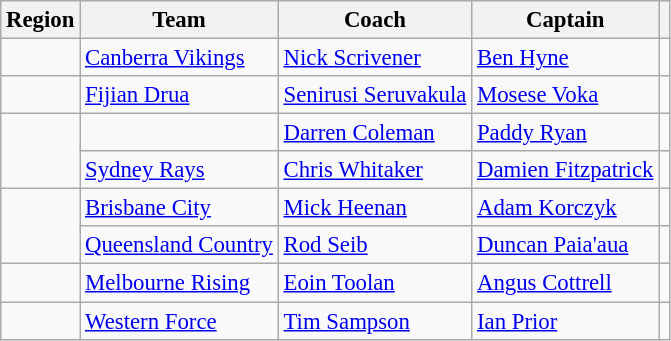<table class="wikitable plainrowheaders" style="font-size:95%;">
<tr>
<th scope=col>Region</th>
<th scope=col>Team</th>
<th scope=col>Coach</th>
<th scope=col>Captain</th>
<th scope=col></th>
</tr>
<tr>
<td></td>
<td><a href='#'>Canberra Vikings</a></td>
<td><a href='#'>Nick Scrivener</a></td>
<td><a href='#'>Ben Hyne</a></td>
<td align=center></td>
</tr>
<tr>
<td></td>
<td><a href='#'>Fijian Drua</a></td>
<td><a href='#'>Senirusi Seruvakula</a></td>
<td><a href='#'>Mosese Voka</a></td>
<td align=center></td>
</tr>
<tr>
<td rowspan="2"></td>
<td></td>
<td><a href='#'>Darren Coleman</a></td>
<td><a href='#'>Paddy Ryan</a></td>
<td align=center></td>
</tr>
<tr>
<td><a href='#'>Sydney Rays</a></td>
<td><a href='#'>Chris Whitaker</a></td>
<td><a href='#'>Damien Fitzpatrick</a></td>
<td align=center></td>
</tr>
<tr>
<td rowspan="2"></td>
<td><a href='#'>Brisbane City</a></td>
<td><a href='#'>Mick Heenan</a></td>
<td><a href='#'>Adam Korczyk</a></td>
<td align=center></td>
</tr>
<tr>
<td><a href='#'>Queensland Country</a></td>
<td><a href='#'>Rod Seib</a></td>
<td><a href='#'>Duncan Paia'aua</a></td>
<td align=center></td>
</tr>
<tr>
<td></td>
<td><a href='#'>Melbourne Rising</a></td>
<td><a href='#'>Eoin Toolan</a></td>
<td><a href='#'>Angus Cottrell</a></td>
<td align=center></td>
</tr>
<tr>
<td></td>
<td><a href='#'>Western Force</a></td>
<td><a href='#'>Tim Sampson</a></td>
<td><a href='#'>Ian Prior</a></td>
<td align=center></td>
</tr>
</table>
